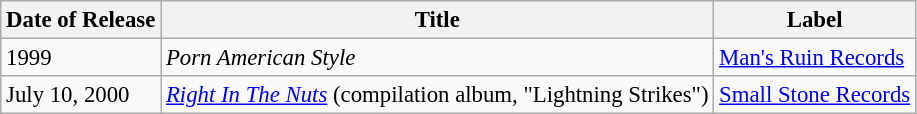<table class="wikitable" style="font-size: 95%;">
<tr>
<th>Date of Release</th>
<th>Title</th>
<th>Label</th>
</tr>
<tr>
<td>1999</td>
<td><em>Porn American Style</em></td>
<td><a href='#'>Man's Ruin Records</a></td>
</tr>
<tr>
<td>July 10, 2000</td>
<td><em><a href='#'>Right In The Nuts</a></em> (compilation album, "Lightning Strikes")</td>
<td><a href='#'>Small Stone Records</a></td>
</tr>
</table>
